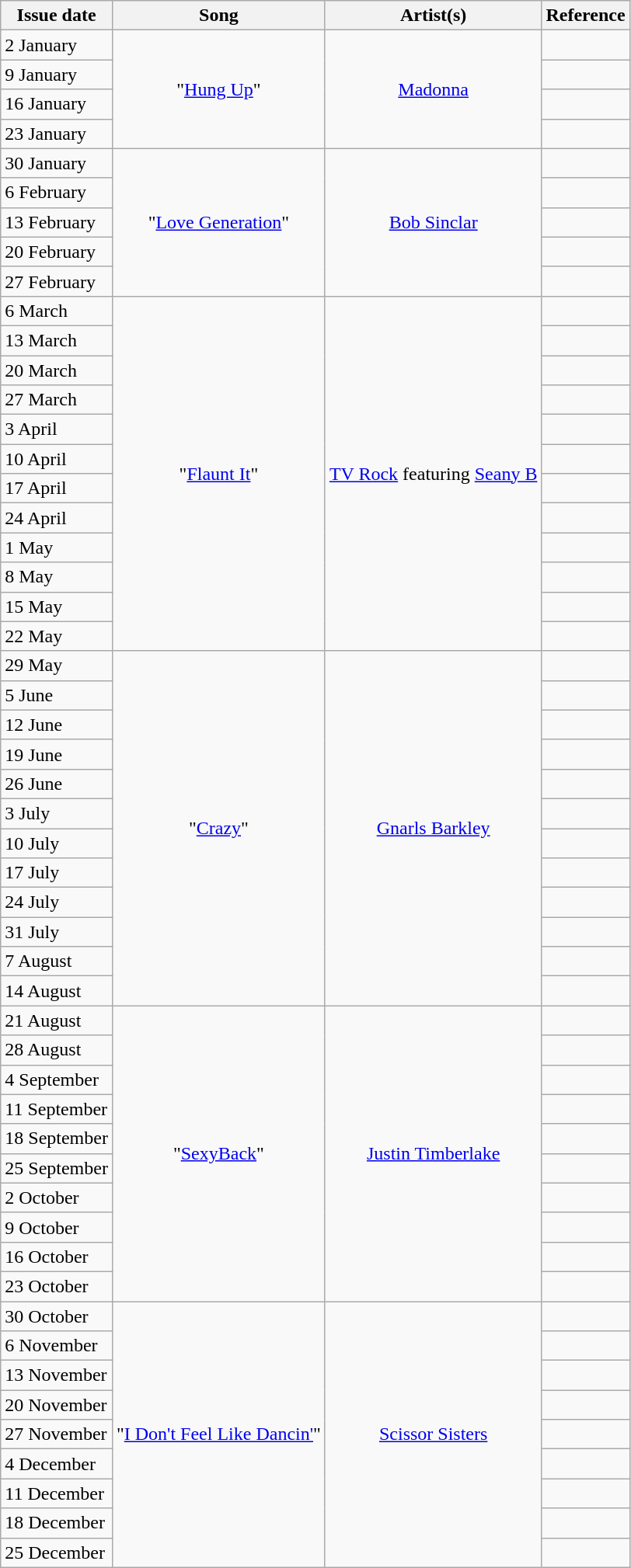<table class="wikitable">
<tr>
<th>Issue date</th>
<th>Song</th>
<th>Artist(s)</th>
<th>Reference</th>
</tr>
<tr>
<td align="left">2 January</td>
<td align="center" rowspan="4">"<a href='#'>Hung Up</a>"</td>
<td align="center" rowspan="4"><a href='#'>Madonna</a></td>
<td align="center"></td>
</tr>
<tr>
<td align="left">9 January</td>
<td align="center"></td>
</tr>
<tr>
<td align="left">16 January</td>
<td align="center"></td>
</tr>
<tr>
<td align="left">23 January</td>
<td align="center"></td>
</tr>
<tr>
<td align="left">30 January</td>
<td align="center" rowspan="5">"<a href='#'>Love Generation</a>"</td>
<td align="center" rowspan="5"><a href='#'>Bob Sinclar</a></td>
<td align="center"></td>
</tr>
<tr>
<td align="left">6 February</td>
<td align="center"></td>
</tr>
<tr>
<td align="left">13 February</td>
<td align="center"></td>
</tr>
<tr>
<td align="left">20 February</td>
<td align="center"></td>
</tr>
<tr>
<td align="left">27 February</td>
<td align="center"></td>
</tr>
<tr>
<td align="left">6 March</td>
<td align="center" rowspan="12">"<a href='#'>Flaunt It</a>"</td>
<td align="center" rowspan="12"><a href='#'>TV Rock</a> featuring <a href='#'>Seany B</a></td>
<td align="center"></td>
</tr>
<tr>
<td align="left">13 March</td>
<td align="center"></td>
</tr>
<tr>
<td align="left">20 March</td>
<td align="center"></td>
</tr>
<tr>
<td align="left">27 March</td>
<td align="center"></td>
</tr>
<tr>
<td align="left">3 April</td>
<td align="center"></td>
</tr>
<tr>
<td align="left">10 April</td>
<td align="center"></td>
</tr>
<tr>
<td align="left">17 April</td>
<td align="center"></td>
</tr>
<tr>
<td align="left">24 April</td>
<td align="center"></td>
</tr>
<tr>
<td align="left">1 May</td>
<td align="center"></td>
</tr>
<tr>
<td align="left">8 May</td>
<td align="center"></td>
</tr>
<tr>
<td align="left">15 May</td>
<td align="center"></td>
</tr>
<tr>
<td align="left">22 May</td>
<td align="center"></td>
</tr>
<tr>
<td align="left">29 May</td>
<td align="center" rowspan="12">"<a href='#'>Crazy</a>"</td>
<td align="center" rowspan="12"><a href='#'>Gnarls Barkley</a></td>
<td align="center"></td>
</tr>
<tr>
<td align="left">5 June</td>
<td align="center"></td>
</tr>
<tr>
<td align="left">12 June</td>
<td align="center"></td>
</tr>
<tr>
<td align="left">19 June</td>
<td align="center"></td>
</tr>
<tr>
<td align="left">26 June</td>
<td align="center"></td>
</tr>
<tr>
<td align="left">3 July</td>
<td align="center"></td>
</tr>
<tr>
<td align="left">10 July</td>
<td align="center"></td>
</tr>
<tr>
<td align="left">17 July</td>
<td align="center"></td>
</tr>
<tr>
<td align="left">24 July</td>
<td align="center"></td>
</tr>
<tr>
<td align="left">31 July</td>
<td align="center"></td>
</tr>
<tr>
<td align="left">7 August</td>
<td align="center"></td>
</tr>
<tr>
<td align="left">14 August</td>
<td align="center"></td>
</tr>
<tr>
<td align="left">21 August</td>
<td align="center" rowspan="10">"<a href='#'>SexyBack</a>"</td>
<td align="center" rowspan="10"><a href='#'>Justin Timberlake</a></td>
<td align="center"></td>
</tr>
<tr>
<td align="left">28 August</td>
<td align="center"></td>
</tr>
<tr>
<td align="left">4 September</td>
<td align="center"></td>
</tr>
<tr>
<td align="left">11 September</td>
<td align="center"></td>
</tr>
<tr>
<td align="left">18 September</td>
<td align="center"></td>
</tr>
<tr>
<td align="left">25 September</td>
<td align="center"></td>
</tr>
<tr>
<td align="left">2 October</td>
<td align="center"></td>
</tr>
<tr>
<td align="left">9 October</td>
<td align="center"></td>
</tr>
<tr>
<td align="left">16 October</td>
<td align="center"></td>
</tr>
<tr>
<td align="left">23 October</td>
<td align="center"></td>
</tr>
<tr>
<td align="left">30 October</td>
<td align="center" rowspan="9">"<a href='#'>I Don't Feel Like Dancin'</a>"</td>
<td align="center" rowspan="9"><a href='#'>Scissor Sisters</a></td>
<td align="center"></td>
</tr>
<tr>
<td align="left">6 November</td>
<td align="center"></td>
</tr>
<tr>
<td align="left">13 November</td>
<td align="center"></td>
</tr>
<tr>
<td align="left">20 November</td>
<td align="center"></td>
</tr>
<tr>
<td align="left">27 November</td>
<td align="center"></td>
</tr>
<tr>
<td align="left">4 December</td>
<td align="center"></td>
</tr>
<tr>
<td align="left">11 December</td>
<td align="center"></td>
</tr>
<tr>
<td align="left">18 December</td>
<td align="center"></td>
</tr>
<tr>
<td align="left">25 December</td>
<td align="center"></td>
</tr>
</table>
